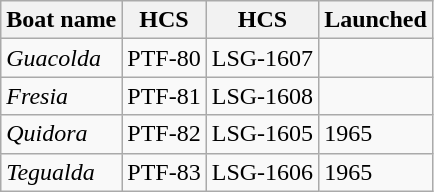<table class="wikitable">
<tr>
<th>Boat name</th>
<th>HCS</th>
<th>HCS</th>
<th>Launched</th>
</tr>
<tr>
<td><em>Guacolda</em></td>
<td>PTF-80</td>
<td>LSG-1607</td>
<td></td>
</tr>
<tr>
<td><em>Fresia</em></td>
<td>PTF-81</td>
<td>LSG-1608</td>
<td></td>
</tr>
<tr>
<td><em>Quidora</em></td>
<td>PTF-82</td>
<td>LSG-1605</td>
<td>1965</td>
</tr>
<tr>
<td><em>Tegualda</em></td>
<td>PTF-83</td>
<td>LSG-1606</td>
<td>1965</td>
</tr>
</table>
